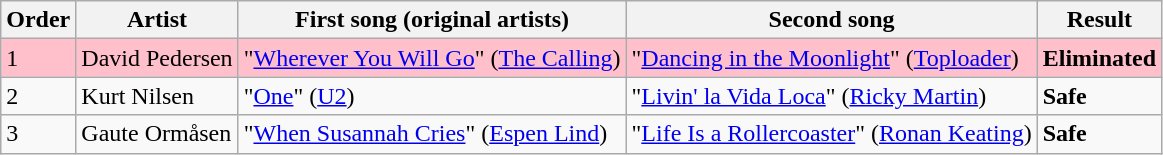<table class=wikitable>
<tr>
<th>Order</th>
<th>Artist</th>
<th>First song (original artists)</th>
<th>Second song</th>
<th>Result</th>
</tr>
<tr style="background:pink;">
<td>1</td>
<td>David Pedersen</td>
<td>"<a href='#'>Wherever You Will Go</a>" (<a href='#'>The Calling</a>)</td>
<td>"<a href='#'>Dancing in the Moonlight</a>" (<a href='#'>Toploader</a>)</td>
<td><strong>Eliminated</strong></td>
</tr>
<tr>
<td>2</td>
<td>Kurt Nilsen</td>
<td>"<a href='#'>One</a>" (<a href='#'>U2</a>)</td>
<td>"<a href='#'>Livin' la Vida Loca</a>" (<a href='#'>Ricky Martin</a>)</td>
<td><strong>Safe</strong></td>
</tr>
<tr>
<td>3</td>
<td>Gaute Ormåsen</td>
<td>"<a href='#'>When Susannah Cries</a>" (<a href='#'>Espen Lind</a>)</td>
<td>"<a href='#'>Life Is a Rollercoaster</a>" (<a href='#'>Ronan Keating</a>)</td>
<td><strong>Safe</strong></td>
</tr>
</table>
